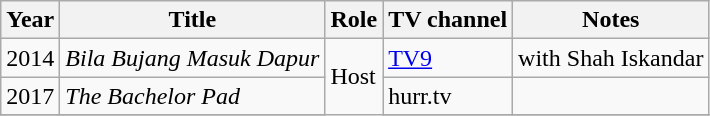<table class="wikitable">
<tr>
<th>Year</th>
<th>Title</th>
<th>Role</th>
<th>TV channel</th>
<th>Notes</th>
</tr>
<tr>
<td>2014</td>
<td><em>Bila Bujang Masuk Dapur</em></td>
<td rowspan="3">Host</td>
<td><a href='#'>TV9</a></td>
<td>with Shah Iskandar</td>
</tr>
<tr>
<td>2017</td>
<td><em>The Bachelor Pad</em></td>
<td>hurr.tv</td>
<td></td>
</tr>
<tr>
</tr>
</table>
